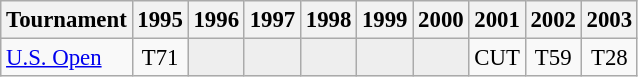<table class="wikitable" style="font-size:95%;text-align:center;">
<tr>
<th>Tournament</th>
<th>1995</th>
<th>1996</th>
<th>1997</th>
<th>1998</th>
<th>1999</th>
<th>2000</th>
<th>2001</th>
<th>2002</th>
<th>2003</th>
</tr>
<tr>
<td align=left><a href='#'>U.S. Open</a></td>
<td>T71</td>
<td style="background:#eeeeee;"></td>
<td style="background:#eeeeee;"></td>
<td style="background:#eeeeee;"></td>
<td style="background:#eeeeee;"></td>
<td style="background:#eeeeee;"></td>
<td>CUT</td>
<td>T59</td>
<td>T28</td>
</tr>
</table>
